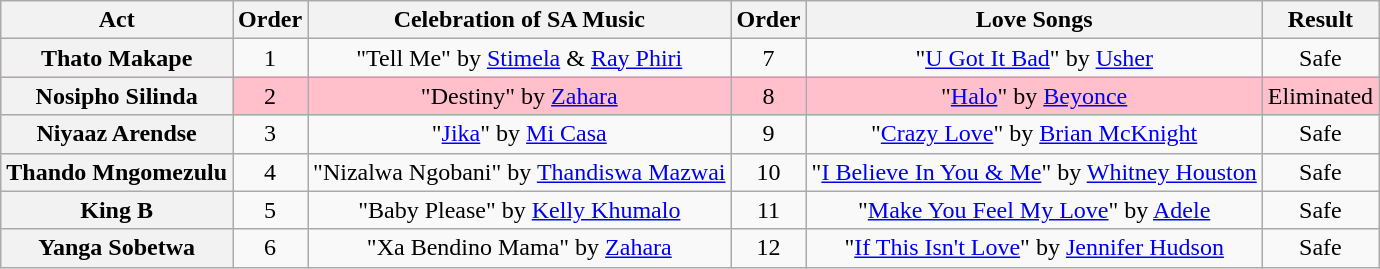<table class="wikitable plainrowheaders" style="text-align:center;">
<tr>
<th scope="col">Act</th>
<th scope="col">Order</th>
<th scope="col">Celebration of SA Music</th>
<th scope="col">Order</th>
<th scope="col">Love Songs</th>
<th scope="col">Result</th>
</tr>
<tr>
<th scope=row>Thato Makape</th>
<td>1</td>
<td>"Tell Me" by <a href='#'>Stimela</a> & <a href='#'>Ray Phiri</a></td>
<td>7</td>
<td>"<a href='#'>U Got It Bad</a>" by <a href='#'>Usher</a></td>
<td>Safe</td>
</tr>
<tr style="background: pink">
<th scope=row>Nosipho Silinda</th>
<td>2</td>
<td>"Destiny" by <a href='#'>Zahara</a></td>
<td>8</td>
<td>"<a href='#'>Halo</a>" by <a href='#'>Beyonce</a></td>
<td>Eliminated</td>
</tr>
<tr>
<th scope=row>Niyaaz Arendse</th>
<td>3</td>
<td>"<a href='#'>Jika</a>" by <a href='#'>Mi Casa</a></td>
<td>9</td>
<td>"<a href='#'>Crazy Love</a>" by <a href='#'>Brian McKnight</a></td>
<td>Safe</td>
</tr>
<tr>
<th scope=row>Thando Mngomezulu</th>
<td>4</td>
<td>"Nizalwa Ngobani" by <a href='#'>Thandiswa Mazwai</a></td>
<td>10</td>
<td>"<a href='#'>I Believe In You & Me</a>" by <a href='#'>Whitney Houston</a></td>
<td>Safe</td>
</tr>
<tr>
<th scope=row>King B</th>
<td>5</td>
<td>"Baby Please" by <a href='#'>Kelly Khumalo</a></td>
<td>11</td>
<td>"<a href='#'>Make You Feel My Love</a>" by <a href='#'>Adele</a></td>
<td>Safe</td>
</tr>
<tr>
<th scope=row>Yanga Sobetwa</th>
<td>6</td>
<td>"Xa Bendino Mama" by <a href='#'>Zahara</a></td>
<td>12</td>
<td>"<a href='#'>If This Isn't Love</a>" by <a href='#'>Jennifer Hudson</a></td>
<td>Safe</td>
</tr>
</table>
